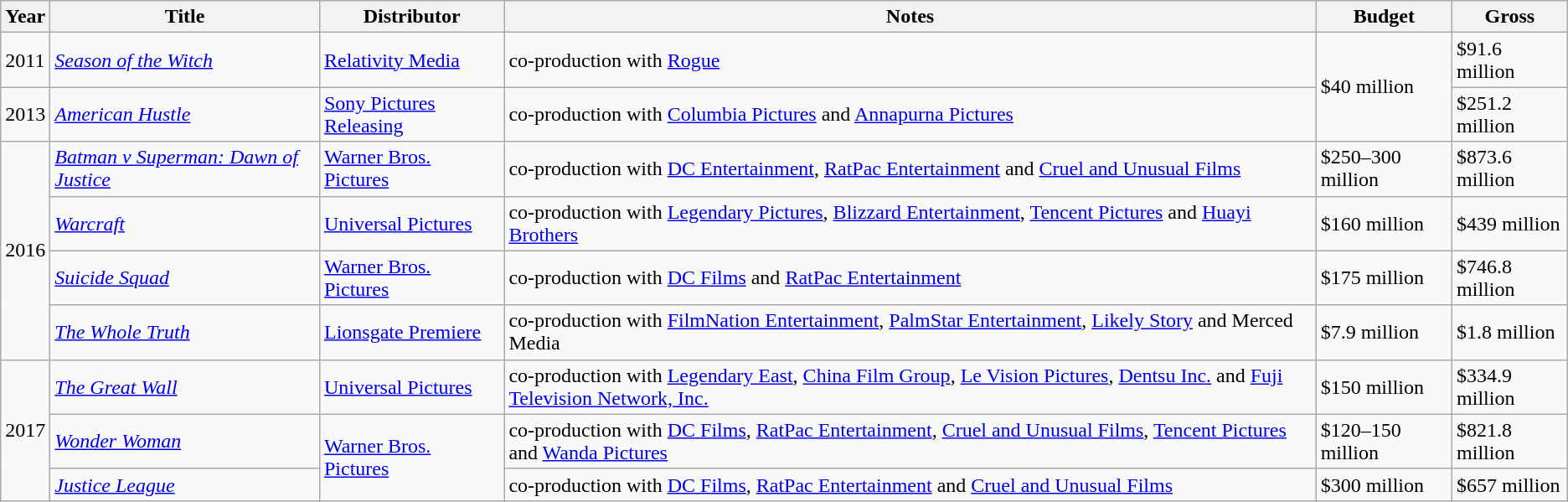<table class="wikitable sortable">
<tr>
<th>Year</th>
<th>Title</th>
<th>Distributor</th>
<th>Notes</th>
<th>Budget</th>
<th>Gross</th>
</tr>
<tr>
<td>2011</td>
<td><em><a href='#'>Season of the Witch</a></em></td>
<td><a href='#'>Relativity Media</a></td>
<td>co-production with <a href='#'>Rogue</a></td>
<td rowspan="2">$40 million</td>
<td>$91.6 million</td>
</tr>
<tr>
<td>2013</td>
<td><em><a href='#'>American Hustle</a></em></td>
<td><a href='#'>Sony Pictures Releasing</a></td>
<td>co-production with <a href='#'>Columbia Pictures</a> and <a href='#'>Annapurna Pictures</a></td>
<td>$251.2 million</td>
</tr>
<tr>
<td rowspan="4">2016</td>
<td><em><a href='#'>Batman v Superman: Dawn of Justice</a></em></td>
<td><a href='#'>Warner Bros. Pictures</a></td>
<td>co-production with <a href='#'>DC Entertainment</a>, <a href='#'>RatPac Entertainment</a> and <a href='#'>Cruel and Unusual Films</a></td>
<td>$250–300 million</td>
<td>$873.6 million</td>
</tr>
<tr>
<td><em><a href='#'>Warcraft</a></em></td>
<td><a href='#'>Universal Pictures</a></td>
<td>co-production with <a href='#'>Legendary Pictures</a>, <a href='#'>Blizzard Entertainment</a>, <a href='#'>Tencent Pictures</a> and <a href='#'>Huayi Brothers</a></td>
<td>$160 million</td>
<td>$439 million</td>
</tr>
<tr>
<td><em><a href='#'>Suicide Squad</a></em></td>
<td><a href='#'>Warner Bros. Pictures</a></td>
<td>co-production with <a href='#'>DC Films</a> and <a href='#'>RatPac Entertainment</a></td>
<td>$175 million</td>
<td>$746.8 million</td>
</tr>
<tr>
<td><em><a href='#'>The Whole Truth</a></em></td>
<td><a href='#'>Lionsgate Premiere</a></td>
<td>co-production with <a href='#'>FilmNation Entertainment</a>, <a href='#'>PalmStar Entertainment</a>, <a href='#'>Likely Story</a> and Merced Media</td>
<td>$7.9 million</td>
<td>$1.8 million</td>
</tr>
<tr>
<td rowspan="3">2017</td>
<td><em><a href='#'>The Great Wall</a></em></td>
<td><a href='#'>Universal Pictures</a></td>
<td>co-production with <a href='#'>Legendary East</a>, <a href='#'>China Film Group</a>, <a href='#'>Le Vision Pictures</a>, <a href='#'>Dentsu Inc.</a> and <a href='#'>Fuji Television Network, Inc.</a></td>
<td>$150 million</td>
<td>$334.9 million</td>
</tr>
<tr>
<td><em><a href='#'>Wonder Woman</a></em></td>
<td rowspan="2"><a href='#'>Warner Bros. Pictures</a></td>
<td>co-production with <a href='#'>DC Films</a>, <a href='#'>RatPac Entertainment</a>, <a href='#'>Cruel and Unusual Films</a>, <a href='#'>Tencent Pictures</a> and <a href='#'>Wanda Pictures</a></td>
<td>$120–150 million</td>
<td>$821.8 million</td>
</tr>
<tr>
<td><em><a href='#'>Justice League</a></em></td>
<td>co-production with <a href='#'>DC Films</a>, <a href='#'>RatPac Entertainment</a> and <a href='#'>Cruel and Unusual Films</a></td>
<td>$300 million</td>
<td>$657 million</td>
</tr>
</table>
